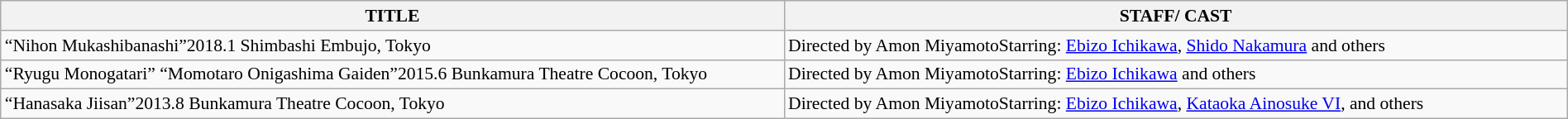<table class="wikitable"  style="font-size:90%; width:100%;">
<tr>
<th>TITLE</th>
<th>STAFF/ CAST</th>
</tr>
<tr valign="top">
<td style="width:50%">“Nihon Mukashibanashi”2018.1 Shimbashi Embujo, Tokyo</td>
<td>Directed by Amon MiyamotoStarring: <a href='#'>Ebizo Ichikawa</a>, <a href='#'>Shido Nakamura</a> and others</td>
</tr>
<tr valign="top">
<td style="width:50%">“Ryugu Monogatari” “Momotaro Onigashima Gaiden”2015.6 Bunkamura Theatre Cocoon, Tokyo</td>
<td>Directed by Amon MiyamotoStarring: <a href='#'>Ebizo Ichikawa</a> and others</td>
</tr>
<tr valign="top">
<td style="width:50%">“Hanasaka Jiisan”2013.8 Bunkamura Theatre Cocoon, Tokyo</td>
<td>Directed by Amon MiyamotoStarring: <a href='#'>Ebizo Ichikawa</a>, <a href='#'>Kataoka Ainosuke VI</a>, and others</td>
</tr>
</table>
